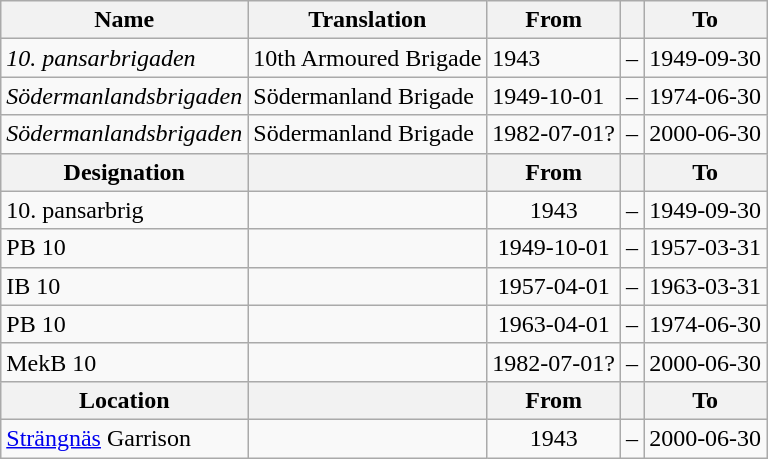<table class="wikitable">
<tr>
<th style="font-weight:bold;">Name</th>
<th style="font-weight:bold;">Translation</th>
<th style="text-align: center; font-weight:bold;">From</th>
<th></th>
<th style="text-align: center; font-weight:bold;">To</th>
</tr>
<tr>
<td style="font-style:italic;">10. pansarbrigaden</td>
<td>10th Armoured Brigade</td>
<td>1943</td>
<td>–</td>
<td>1949-09-30</td>
</tr>
<tr>
<td style="font-style:italic;">Södermanlandsbrigaden</td>
<td>Södermanland Brigade</td>
<td>1949-10-01</td>
<td>–</td>
<td>1974-06-30</td>
</tr>
<tr>
<td style="font-style:italic;">Södermanlandsbrigaden</td>
<td>Södermanland Brigade</td>
<td>1982-07-01?</td>
<td>–</td>
<td>2000-06-30</td>
</tr>
<tr>
<th style="font-weight:bold;">Designation</th>
<th style="font-weight:bold;"></th>
<th style="text-align: center; font-weight:bold;">From</th>
<th></th>
<th style="text-align: center; font-weight:bold;">To</th>
</tr>
<tr>
<td>10. pansarbrig</td>
<td></td>
<td style="text-align: center;">1943</td>
<td style="text-align: center;">–</td>
<td style="text-align: center;">1949-09-30</td>
</tr>
<tr>
<td>PB 10</td>
<td></td>
<td style="text-align: center;">1949-10-01</td>
<td style="text-align: center;">–</td>
<td style="text-align: center;">1957-03-31</td>
</tr>
<tr>
<td>IB 10</td>
<td></td>
<td style="text-align: center;">1957-04-01</td>
<td style="text-align: center;">–</td>
<td style="text-align: center;">1963-03-31</td>
</tr>
<tr>
<td>PB 10</td>
<td></td>
<td style="text-align: center;">1963-04-01</td>
<td style="text-align: center;">–</td>
<td style="text-align: center;">1974-06-30</td>
</tr>
<tr>
<td>MekB 10</td>
<td></td>
<td style="text-align: center;">1982-07-01?</td>
<td style="text-align: center;">–</td>
<td style="text-align: center;">2000-06-30</td>
</tr>
<tr>
<th style="font-weight:bold;">Location</th>
<th style="font-weight:bold;"></th>
<th style="text-align: center; font-weight:bold;">From</th>
<th></th>
<th style="text-align: center; font-weight:bold;">To</th>
</tr>
<tr>
<td><a href='#'>Strängnäs</a> Garrison</td>
<td></td>
<td style="text-align: center;">1943</td>
<td style="text-align: center;">–</td>
<td style="text-align: center;">2000-06-30</td>
</tr>
</table>
